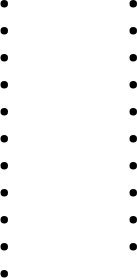<table>
<tr>
<td style="vertical-align:top; width:25%;"><br><ul><li></li><li></li><li></li><li></li><li></li><li></li><li></li><li></li><li></li><li></li><li></li></ul></td>
<td style="vertical-align:top; width:25%;"><br><ul><li></li><li></li><li></li><li></li><li></li><li></li><li></li><li></li><li></li><li></li></ul></td>
</tr>
</table>
